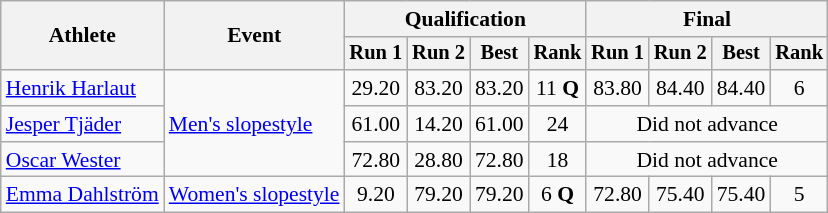<table class="wikitable" style="font-size:90%">
<tr>
<th rowspan="2">Athlete</th>
<th rowspan="2">Event</th>
<th colspan="4">Qualification</th>
<th colspan="4">Final</th>
</tr>
<tr style="font-size:95%">
<th>Run 1</th>
<th>Run 2</th>
<th>Best</th>
<th>Rank</th>
<th>Run 1</th>
<th>Run 2</th>
<th>Best</th>
<th>Rank</th>
</tr>
<tr align=center>
<td align=left><a href='#'>Henrik Harlaut</a></td>
<td align=left rowspan=3><a href='#'>Men's slopestyle</a></td>
<td>29.20</td>
<td>83.20</td>
<td>83.20</td>
<td>11 <strong>Q</strong></td>
<td>83.80</td>
<td>84.40</td>
<td>84.40</td>
<td>6</td>
</tr>
<tr align=center>
<td align=left><a href='#'>Jesper Tjäder</a></td>
<td>61.00</td>
<td>14.20</td>
<td>61.00</td>
<td>24</td>
<td colspan=4>Did not advance</td>
</tr>
<tr align=center>
<td align=left><a href='#'>Oscar Wester</a></td>
<td>72.80</td>
<td>28.80</td>
<td>72.80</td>
<td>18</td>
<td colspan=4>Did not advance</td>
</tr>
<tr align=center>
<td align=left><a href='#'>Emma Dahlström</a></td>
<td align=left><a href='#'>Women's slopestyle</a></td>
<td>9.20</td>
<td>79.20</td>
<td>79.20</td>
<td>6 <strong>Q</strong></td>
<td>72.80</td>
<td>75.40</td>
<td>75.40</td>
<td>5</td>
</tr>
</table>
